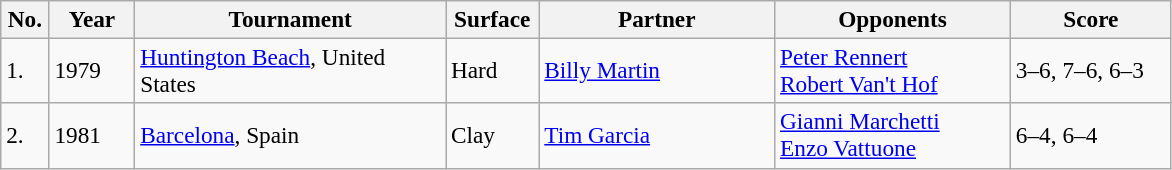<table class="sortable wikitable" style=font-size:97%>
<tr>
<th width=25>No.</th>
<th width=50>Year</th>
<th width=200>Tournament</th>
<th width=55>Surface</th>
<th width=150>Partner</th>
<th width=150>Opponents</th>
<th style="width:100px" class="unsortable">Score</th>
</tr>
<tr>
<td>1.</td>
<td>1979</td>
<td><a href='#'>Huntington Beach</a>, United States</td>
<td>Hard</td>
<td> <a href='#'>Billy Martin</a></td>
<td> <a href='#'>Peter Rennert</a><br> <a href='#'>Robert Van't Hof</a></td>
<td>3–6, 7–6, 6–3</td>
</tr>
<tr>
<td>2.</td>
<td>1981</td>
<td><a href='#'>Barcelona</a>, Spain</td>
<td>Clay</td>
<td> <a href='#'>Tim Garcia</a></td>
<td> <a href='#'>Gianni Marchetti</a><br> <a href='#'>Enzo Vattuone</a></td>
<td>6–4, 6–4</td>
</tr>
</table>
